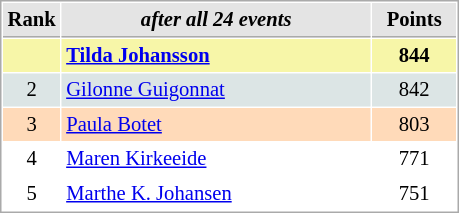<table cellspacing="1" cellpadding="3" style="border:1px solid #AAAAAA;font-size:86%">
<tr style="background-color: #E4E4E4;">
<th style="border-bottom:1px solid #AAAAAA; width: 10px;">Rank</th>
<th style="border-bottom:1px solid #AAAAAA; width: 200px;"><em>after all 24 events</em></th>
<th style="border-bottom:1px solid #AAAAAA; width: 50px;">Points</th>
</tr>
<tr style="background:#f7f6a8;">
<td style="text-align:center"></td>
<td> <strong><a href='#'>Tildа Johansson</a></strong></td>
<td align=center><strong>844</strong></td>
</tr>
<tr style="background:#dce5e5;">
<td align=center>2</td>
<td> <a href='#'>Gilonne Guigonnat</a></td>
<td align=center>842</td>
</tr>
<tr style="background:#ffdab9;">
<td align=center>3</td>
<td> <a href='#'>Paula Botet</a></td>
<td align=center>803</td>
</tr>
<tr>
<td align=center>4</td>
<td> <a href='#'>Maren Kirkeeide</a></td>
<td align=center>771</td>
</tr>
<tr>
<td align=center>5</td>
<td> <a href='#'>Marthe K. Johansen</a></td>
<td align=center>751</td>
</tr>
</table>
